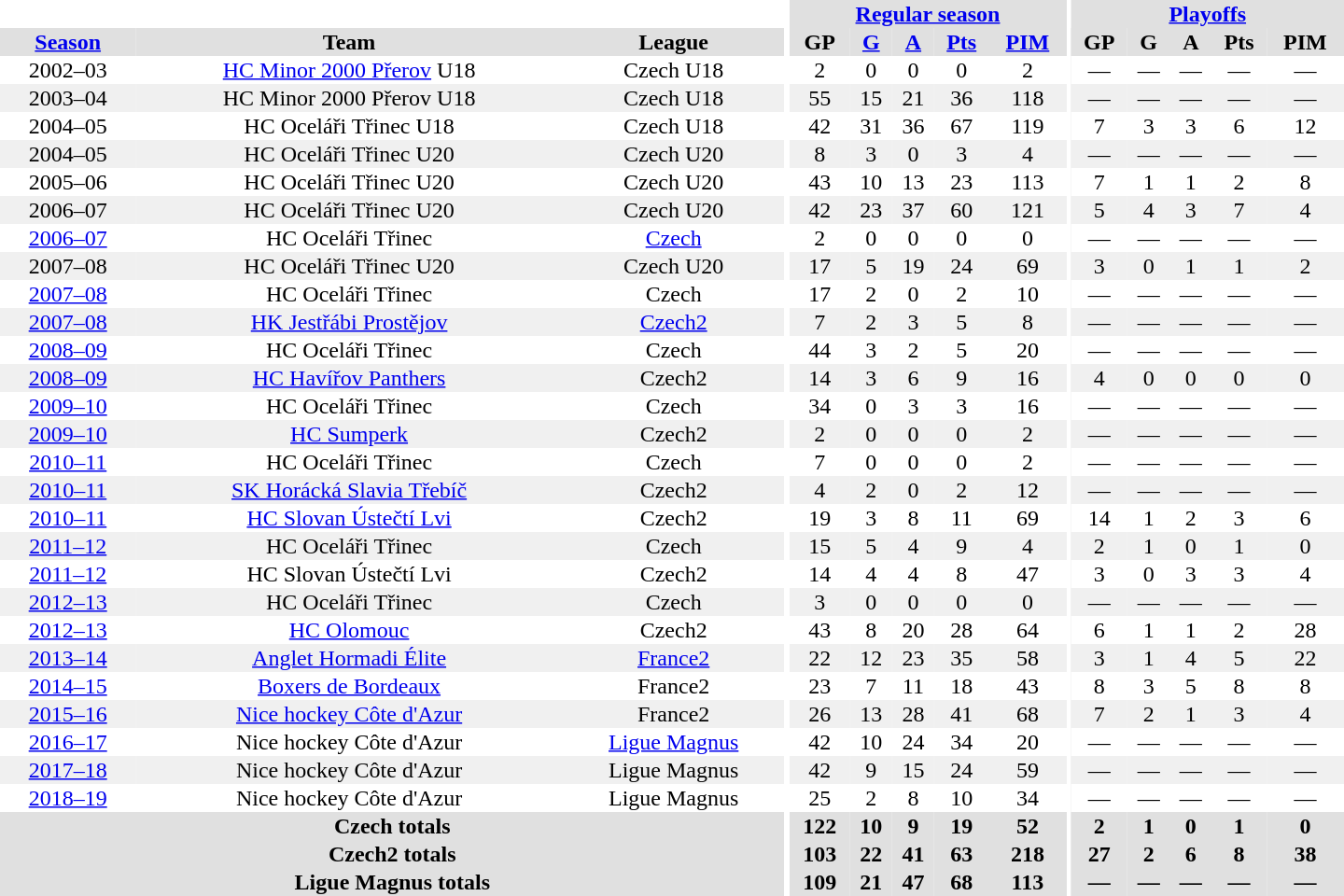<table border="0" cellpadding="1" cellspacing="0" style="text-align:center; width:60em">
<tr bgcolor="#e0e0e0">
<th colspan="3" bgcolor="#ffffff"></th>
<th rowspan="99" bgcolor="#ffffff"></th>
<th colspan="5"><a href='#'>Regular season</a></th>
<th rowspan="99" bgcolor="#ffffff"></th>
<th colspan="5"><a href='#'>Playoffs</a></th>
</tr>
<tr bgcolor="#e0e0e0">
<th><a href='#'>Season</a></th>
<th>Team</th>
<th>League</th>
<th>GP</th>
<th><a href='#'>G</a></th>
<th><a href='#'>A</a></th>
<th><a href='#'>Pts</a></th>
<th><a href='#'>PIM</a></th>
<th>GP</th>
<th>G</th>
<th>A</th>
<th>Pts</th>
<th>PIM</th>
</tr>
<tr>
<td>2002–03</td>
<td><a href='#'>HC Minor 2000 Přerov</a> U18</td>
<td>Czech U18</td>
<td>2</td>
<td>0</td>
<td>0</td>
<td>0</td>
<td>2</td>
<td>—</td>
<td>—</td>
<td>—</td>
<td>—</td>
<td>—</td>
</tr>
<tr bgcolor="#f0f0f0">
<td>2003–04</td>
<td>HC Minor 2000 Přerov U18</td>
<td>Czech U18</td>
<td>55</td>
<td>15</td>
<td>21</td>
<td>36</td>
<td>118</td>
<td>—</td>
<td>—</td>
<td>—</td>
<td>—</td>
<td>—</td>
</tr>
<tr>
<td>2004–05</td>
<td>HC Oceláři Třinec U18</td>
<td>Czech U18</td>
<td>42</td>
<td>31</td>
<td>36</td>
<td>67</td>
<td>119</td>
<td>7</td>
<td>3</td>
<td>3</td>
<td>6</td>
<td>12</td>
</tr>
<tr bgcolor="#f0f0f0">
<td>2004–05</td>
<td>HC Oceláři Třinec U20</td>
<td>Czech U20</td>
<td>8</td>
<td>3</td>
<td>0</td>
<td>3</td>
<td>4</td>
<td>—</td>
<td>—</td>
<td>—</td>
<td>—</td>
<td>—</td>
</tr>
<tr>
<td>2005–06</td>
<td>HC Oceláři Třinec U20</td>
<td>Czech U20</td>
<td>43</td>
<td>10</td>
<td>13</td>
<td>23</td>
<td>113</td>
<td>7</td>
<td>1</td>
<td>1</td>
<td>2</td>
<td>8</td>
</tr>
<tr bgcolor="#f0f0f0">
<td>2006–07</td>
<td>HC Oceláři Třinec U20</td>
<td>Czech U20</td>
<td>42</td>
<td>23</td>
<td>37</td>
<td>60</td>
<td>121</td>
<td>5</td>
<td>4</td>
<td>3</td>
<td>7</td>
<td>4</td>
</tr>
<tr>
<td><a href='#'>2006–07</a></td>
<td>HC Oceláři Třinec</td>
<td><a href='#'>Czech</a></td>
<td>2</td>
<td>0</td>
<td>0</td>
<td>0</td>
<td>0</td>
<td>—</td>
<td>—</td>
<td>—</td>
<td>—</td>
<td>—</td>
</tr>
<tr bgcolor="#f0f0f0">
<td>2007–08</td>
<td>HC Oceláři Třinec U20</td>
<td>Czech U20</td>
<td>17</td>
<td>5</td>
<td>19</td>
<td>24</td>
<td>69</td>
<td>3</td>
<td>0</td>
<td>1</td>
<td>1</td>
<td>2</td>
</tr>
<tr>
<td><a href='#'>2007–08</a></td>
<td>HC Oceláři Třinec</td>
<td>Czech</td>
<td>17</td>
<td>2</td>
<td>0</td>
<td>2</td>
<td>10</td>
<td>—</td>
<td>—</td>
<td>—</td>
<td>—</td>
<td>—</td>
</tr>
<tr bgcolor="#f0f0f0">
<td><a href='#'>2007–08</a></td>
<td><a href='#'>HK Jestřábi Prostějov</a></td>
<td><a href='#'>Czech2</a></td>
<td>7</td>
<td>2</td>
<td>3</td>
<td>5</td>
<td>8</td>
<td>—</td>
<td>—</td>
<td>—</td>
<td>—</td>
<td>—</td>
</tr>
<tr>
<td><a href='#'>2008–09</a></td>
<td>HC Oceláři Třinec</td>
<td>Czech</td>
<td>44</td>
<td>3</td>
<td>2</td>
<td>5</td>
<td>20</td>
<td>—</td>
<td>—</td>
<td>—</td>
<td>—</td>
<td>—</td>
</tr>
<tr bgcolor="#f0f0f0">
<td><a href='#'>2008–09</a></td>
<td><a href='#'>HC Havířov Panthers</a></td>
<td>Czech2</td>
<td>14</td>
<td>3</td>
<td>6</td>
<td>9</td>
<td>16</td>
<td>4</td>
<td>0</td>
<td>0</td>
<td>0</td>
<td>0</td>
</tr>
<tr>
<td><a href='#'>2009–10</a></td>
<td>HC Oceláři Třinec</td>
<td>Czech</td>
<td>34</td>
<td>0</td>
<td>3</td>
<td>3</td>
<td>16</td>
<td>—</td>
<td>—</td>
<td>—</td>
<td>—</td>
<td>—</td>
</tr>
<tr bgcolor="#f0f0f0">
<td><a href='#'>2009–10</a></td>
<td><a href='#'>HC Sumperk</a></td>
<td>Czech2</td>
<td>2</td>
<td>0</td>
<td>0</td>
<td>0</td>
<td>2</td>
<td>—</td>
<td>—</td>
<td>—</td>
<td>—</td>
<td>—</td>
</tr>
<tr>
<td><a href='#'>2010–11</a></td>
<td>HC Oceláři Třinec</td>
<td>Czech</td>
<td>7</td>
<td>0</td>
<td>0</td>
<td>0</td>
<td>2</td>
<td>—</td>
<td>—</td>
<td>—</td>
<td>—</td>
<td>—</td>
</tr>
<tr bgcolor="#f0f0f0">
<td><a href='#'>2010–11</a></td>
<td><a href='#'>SK Horácká Slavia Třebíč</a></td>
<td>Czech2</td>
<td>4</td>
<td>2</td>
<td>0</td>
<td>2</td>
<td>12</td>
<td>—</td>
<td>—</td>
<td>—</td>
<td>—</td>
<td>—</td>
</tr>
<tr>
<td><a href='#'>2010–11</a></td>
<td><a href='#'>HC Slovan Ústečtí Lvi</a></td>
<td>Czech2</td>
<td>19</td>
<td>3</td>
<td>8</td>
<td>11</td>
<td>69</td>
<td>14</td>
<td>1</td>
<td>2</td>
<td>3</td>
<td>6</td>
</tr>
<tr bgcolor="#f0f0f0">
<td><a href='#'>2011–12</a></td>
<td>HC Oceláři Třinec</td>
<td>Czech</td>
<td>15</td>
<td>5</td>
<td>4</td>
<td>9</td>
<td>4</td>
<td>2</td>
<td>1</td>
<td>0</td>
<td>1</td>
<td>0</td>
</tr>
<tr>
<td><a href='#'>2011–12</a></td>
<td>HC Slovan Ústečtí Lvi</td>
<td>Czech2</td>
<td>14</td>
<td>4</td>
<td>4</td>
<td>8</td>
<td>47</td>
<td>3</td>
<td>0</td>
<td>3</td>
<td>3</td>
<td>4</td>
</tr>
<tr bgcolor="#f0f0f0">
<td><a href='#'>2012–13</a></td>
<td>HC Oceláři Třinec</td>
<td>Czech</td>
<td>3</td>
<td>0</td>
<td>0</td>
<td>0</td>
<td>0</td>
<td>—</td>
<td>—</td>
<td>—</td>
<td>—</td>
<td>—</td>
</tr>
<tr>
<td><a href='#'>2012–13</a></td>
<td><a href='#'>HC Olomouc</a></td>
<td>Czech2</td>
<td>43</td>
<td>8</td>
<td>20</td>
<td>28</td>
<td>64</td>
<td>6</td>
<td>1</td>
<td>1</td>
<td>2</td>
<td>28</td>
</tr>
<tr bgcolor="#f0f0f0">
<td><a href='#'>2013–14</a></td>
<td><a href='#'>Anglet Hormadi Élite</a></td>
<td><a href='#'>France2</a></td>
<td>22</td>
<td>12</td>
<td>23</td>
<td>35</td>
<td>58</td>
<td>3</td>
<td>1</td>
<td>4</td>
<td>5</td>
<td>22</td>
</tr>
<tr>
<td><a href='#'>2014–15</a></td>
<td><a href='#'>Boxers de Bordeaux</a></td>
<td>France2</td>
<td>23</td>
<td>7</td>
<td>11</td>
<td>18</td>
<td>43</td>
<td>8</td>
<td>3</td>
<td>5</td>
<td>8</td>
<td>8</td>
</tr>
<tr bgcolor="#f0f0f0">
<td><a href='#'>2015–16</a></td>
<td><a href='#'>Nice hockey Côte d'Azur</a></td>
<td>France2</td>
<td>26</td>
<td>13</td>
<td>28</td>
<td>41</td>
<td>68</td>
<td>7</td>
<td>2</td>
<td>1</td>
<td>3</td>
<td>4</td>
</tr>
<tr>
<td><a href='#'>2016–17</a></td>
<td>Nice hockey Côte d'Azur</td>
<td><a href='#'>Ligue Magnus</a></td>
<td>42</td>
<td>10</td>
<td>24</td>
<td>34</td>
<td>20</td>
<td>—</td>
<td>—</td>
<td>—</td>
<td>—</td>
<td>—</td>
</tr>
<tr bgcolor="#f0f0f0">
<td><a href='#'>2017–18</a></td>
<td>Nice hockey Côte d'Azur</td>
<td>Ligue Magnus</td>
<td>42</td>
<td>9</td>
<td>15</td>
<td>24</td>
<td>59</td>
<td>—</td>
<td>—</td>
<td>—</td>
<td>—</td>
<td>—</td>
</tr>
<tr>
<td><a href='#'>2018–19</a></td>
<td>Nice hockey Côte d'Azur</td>
<td>Ligue Magnus</td>
<td>25</td>
<td>2</td>
<td>8</td>
<td>10</td>
<td>34</td>
<td>—</td>
<td>—</td>
<td>—</td>
<td>—</td>
<td>—</td>
</tr>
<tr>
</tr>
<tr ALIGN="center" bgcolor="#e0e0e0">
<th colspan="3">Czech totals</th>
<th ALIGN="center">122</th>
<th ALIGN="center">10</th>
<th ALIGN="center">9</th>
<th ALIGN="center">19</th>
<th ALIGN="center">52</th>
<th ALIGN="center">2</th>
<th ALIGN="center">1</th>
<th ALIGN="center">0</th>
<th ALIGN="center">1</th>
<th ALIGN="center">0</th>
</tr>
<tr>
</tr>
<tr ALIGN="center" bgcolor="#e0e0e0">
<th colspan="3">Czech2 totals</th>
<th ALIGN="center">103</th>
<th ALIGN="center">22</th>
<th ALIGN="center">41</th>
<th ALIGN="center">63</th>
<th ALIGN="center">218</th>
<th ALIGN="center">27</th>
<th ALIGN="center">2</th>
<th ALIGN="center">6</th>
<th ALIGN="center">8</th>
<th ALIGN="center">38</th>
</tr>
<tr>
</tr>
<tr ALIGN="center" bgcolor="#e0e0e0">
<th colspan="3">Ligue Magnus totals</th>
<th ALIGN="center">109</th>
<th ALIGN="center">21</th>
<th ALIGN="center">47</th>
<th ALIGN="center">68</th>
<th ALIGN="center">113</th>
<th ALIGN="center">—</th>
<th ALIGN="center">—</th>
<th ALIGN="center">—</th>
<th ALIGN="center">—</th>
<th ALIGN="center">—</th>
</tr>
</table>
